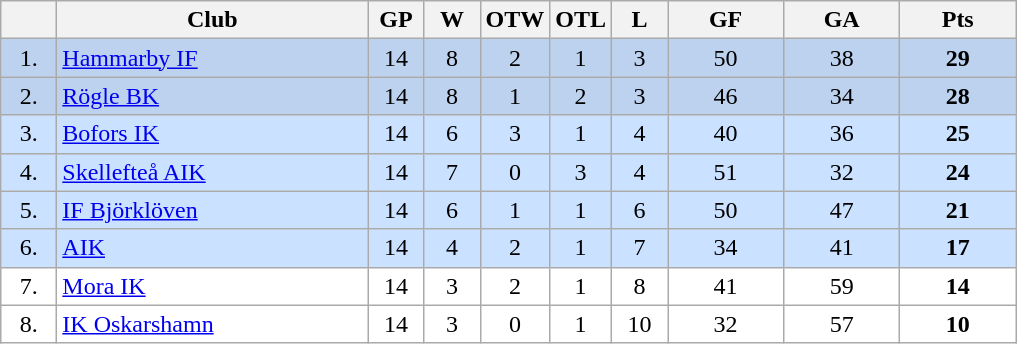<table class="wikitable">
<tr>
<th width="30"></th>
<th width="200">Club</th>
<th width="30">GP</th>
<th width="30">W</th>
<th width="30">OTW</th>
<th width="30">OTL</th>
<th width="30">L</th>
<th width="70">GF</th>
<th width="70">GA</th>
<th width="70">Pts</th>
</tr>
<tr bgcolor="#BCD2EE" align="center">
<td>1.</td>
<td align="left"><a href='#'>Hammarby IF</a></td>
<td>14</td>
<td>8</td>
<td>2</td>
<td>1</td>
<td>3</td>
<td>50</td>
<td>38</td>
<td><strong>29</strong></td>
</tr>
<tr bgcolor="#BCD2EE" align="center">
<td>2.</td>
<td align="left"><a href='#'>Rögle BK</a></td>
<td>14</td>
<td>8</td>
<td>1</td>
<td>2</td>
<td>3</td>
<td>46</td>
<td>34</td>
<td><strong>28</strong></td>
</tr>
<tr bgcolor="#CAE1FF" align="center">
<td>3.</td>
<td align="left"><a href='#'>Bofors IK</a></td>
<td>14</td>
<td>6</td>
<td>3</td>
<td>1</td>
<td>4</td>
<td>40</td>
<td>36</td>
<td><strong>25</strong></td>
</tr>
<tr bgcolor="#CAE1FF" align="center">
<td>4.</td>
<td align="left"><a href='#'>Skellefteå AIK</a></td>
<td>14</td>
<td>7</td>
<td>0</td>
<td>3</td>
<td>4</td>
<td>51</td>
<td>32</td>
<td><strong>24</strong></td>
</tr>
<tr bgcolor="#CAE1FF" align="center">
<td>5.</td>
<td align="left"><a href='#'>IF Björklöven</a></td>
<td>14</td>
<td>6</td>
<td>1</td>
<td>1</td>
<td>6</td>
<td>50</td>
<td>47</td>
<td><strong>21</strong></td>
</tr>
<tr bgcolor="#CAE1FF" align="center">
<td>6.</td>
<td align="left"><a href='#'>AIK</a></td>
<td>14</td>
<td>4</td>
<td>2</td>
<td>1</td>
<td>7</td>
<td>34</td>
<td>41</td>
<td><strong>17</strong></td>
</tr>
<tr bgcolor="#FFFFFF" align="center">
<td>7.</td>
<td align="left"><a href='#'>Mora IK</a></td>
<td>14</td>
<td>3</td>
<td>2</td>
<td>1</td>
<td>8</td>
<td>41</td>
<td>59</td>
<td><strong>14</strong></td>
</tr>
<tr bgcolor="#FFFFFF" align="center">
<td>8.</td>
<td align="left"><a href='#'>IK Oskarshamn</a></td>
<td>14</td>
<td>3</td>
<td>0</td>
<td>1</td>
<td>10</td>
<td>32</td>
<td>57</td>
<td><strong>10</strong></td>
</tr>
</table>
